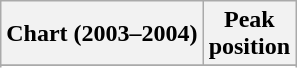<table class="wikitable sortable plainrowheaders" style="text-align:center;">
<tr>
<th scope="col">Chart (2003–2004)</th>
<th scope="col">Peak<br>position</th>
</tr>
<tr>
</tr>
<tr>
</tr>
<tr>
</tr>
<tr>
</tr>
<tr>
</tr>
</table>
